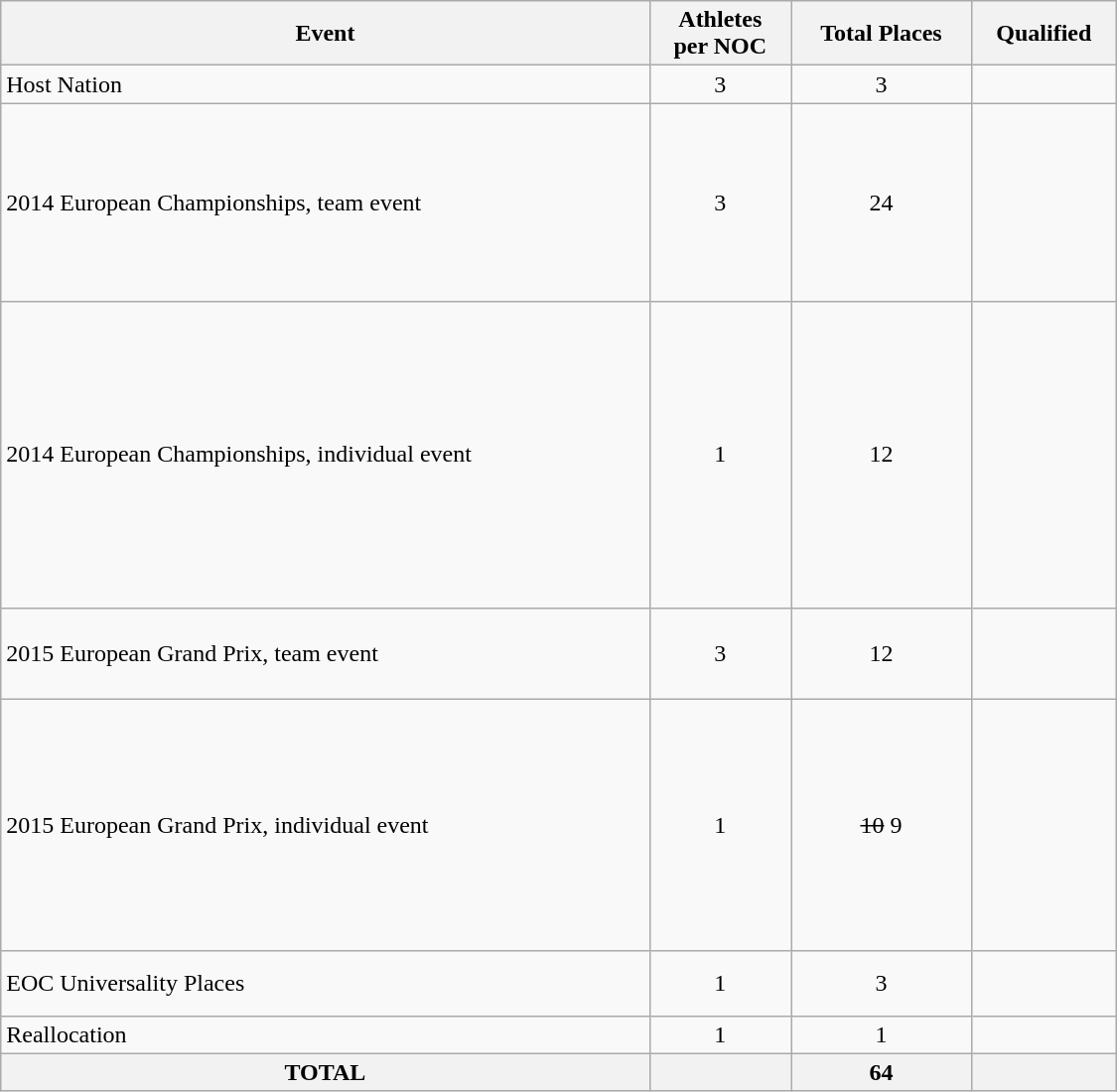<table class="wikitable" width=750>
<tr>
<th>Event</th>
<th>Athletes<br> per NOC</th>
<th>Total Places</th>
<th>Qualified</th>
</tr>
<tr>
<td>Host Nation</td>
<td align="center">3</td>
<td align="center">3</td>
<td></td>
</tr>
<tr>
<td>2014 European Championships, team event</td>
<td align="center">3</td>
<td align="center">24</td>
<td><br><br><br><br><br><br><br></td>
</tr>
<tr>
<td>2014 European Championships, individual event</td>
<td align="center">1</td>
<td align="center">12</td>
<td><br><br><br><br><br><br><br><br><br><br><br></td>
</tr>
<tr>
<td>2015 European Grand Prix, team event</td>
<td align="center">3</td>
<td align="center">12</td>
<td><br><br><br></td>
</tr>
<tr>
<td>2015 European Grand Prix, individual event</td>
<td align="center">1</td>
<td align="center"><s>10</s> 9</td>
<td><s></s><br><br><br><br><br><br><br><br><br></td>
</tr>
<tr>
<td>EOC Universality Places</td>
<td align="center">1</td>
<td align="center">3</td>
<td><br><br></td>
</tr>
<tr>
<td>Reallocation</td>
<td align="center">1</td>
<td align="center">1</td>
<td></td>
</tr>
<tr>
<th>TOTAL</th>
<th></th>
<th>64</th>
<th></th>
</tr>
</table>
